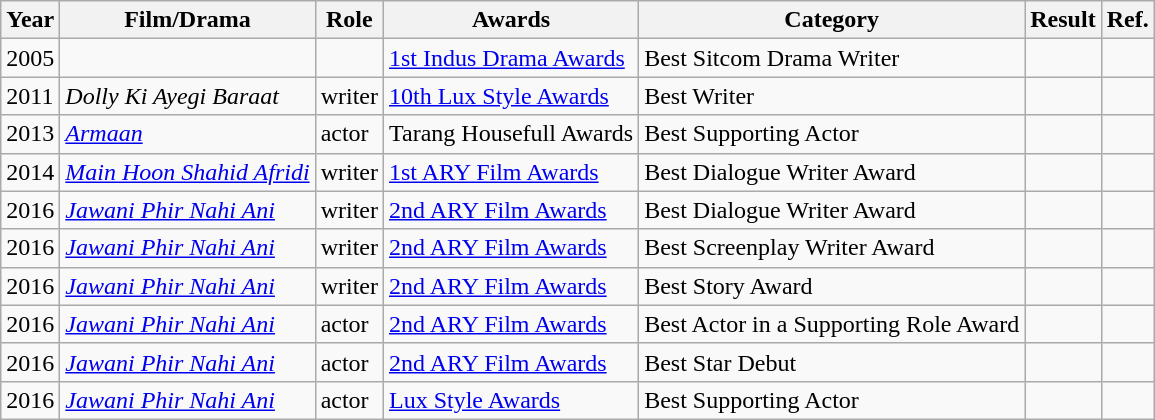<table class="wikitable sortable">
<tr>
<th>Year</th>
<th>Film/Drama</th>
<th>Role</th>
<th>Awards</th>
<th>Category</th>
<th>Result</th>
<th>Ref.</th>
</tr>
<tr>
<td>2005</td>
<td></td>
<td></td>
<td><a href='#'>1st Indus Drama Awards</a></td>
<td>Best Sitcom Drama Writer</td>
<td></td>
<td></td>
</tr>
<tr>
<td>2011</td>
<td><em>Dolly Ki Ayegi Baraat</em></td>
<td>writer</td>
<td><a href='#'>10th Lux Style Awards</a></td>
<td>Best Writer</td>
<td></td>
<td></td>
</tr>
<tr>
<td>2013</td>
<td><em><a href='#'>Armaan</a></em></td>
<td>actor</td>
<td>Tarang Housefull Awards</td>
<td>Best Supporting Actor</td>
<td></td>
<td></td>
</tr>
<tr>
<td>2014</td>
<td><em><a href='#'>Main Hoon Shahid Afridi</a></em></td>
<td>writer</td>
<td><a href='#'>1st ARY Film Awards</a></td>
<td>Best Dialogue Writer Award</td>
<td></td>
<td></td>
</tr>
<tr>
<td>2016</td>
<td><em><a href='#'>Jawani Phir Nahi Ani</a></em></td>
<td>writer</td>
<td><a href='#'>2nd ARY Film Awards</a></td>
<td>Best Dialogue Writer Award</td>
<td></td>
<td></td>
</tr>
<tr>
<td>2016</td>
<td><em><a href='#'>Jawani Phir Nahi Ani</a></em></td>
<td>writer</td>
<td><a href='#'>2nd ARY Film Awards</a></td>
<td>Best Screenplay Writer Award</td>
<td></td>
<td></td>
</tr>
<tr>
<td>2016</td>
<td><em><a href='#'>Jawani Phir Nahi Ani</a></em></td>
<td>writer</td>
<td><a href='#'>2nd ARY Film Awards</a></td>
<td>Best Story Award</td>
<td></td>
<td></td>
</tr>
<tr>
<td>2016</td>
<td><em><a href='#'>Jawani Phir Nahi Ani</a></em></td>
<td>actor</td>
<td><a href='#'>2nd ARY Film Awards</a></td>
<td>Best Actor in a Supporting Role Award</td>
<td></td>
<td></td>
</tr>
<tr>
<td>2016</td>
<td><em><a href='#'>Jawani Phir Nahi Ani</a></em></td>
<td>actor</td>
<td><a href='#'>2nd ARY Film Awards</a></td>
<td>Best Star Debut</td>
<td></td>
<td></td>
</tr>
<tr>
<td>2016</td>
<td><em><a href='#'>Jawani Phir Nahi Ani</a></em></td>
<td>actor</td>
<td><a href='#'>Lux Style Awards</a></td>
<td>Best Supporting Actor</td>
<td></td>
<td></td>
</tr>
</table>
